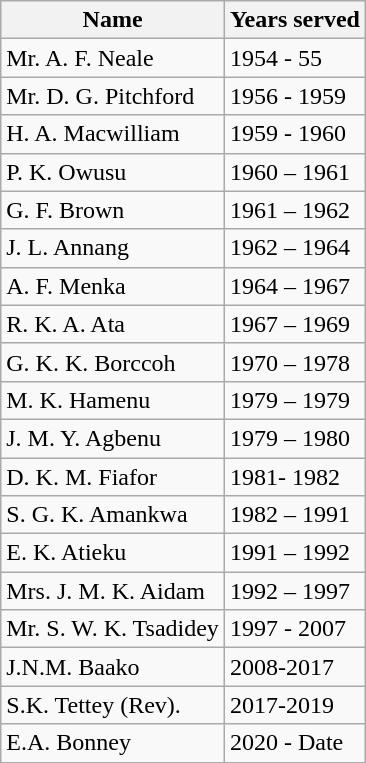<table class="wikitable">
<tr>
<th>Name</th>
<th>Years served</th>
</tr>
<tr>
<td>Mr. A. F. Neale</td>
<td>1954 - 55</td>
</tr>
<tr>
<td>Mr. D. G. Pitchford</td>
<td>1956 - 1959</td>
</tr>
<tr>
<td>H. A. Macwilliam</td>
<td>1959 - 1960</td>
</tr>
<tr>
<td>P. K. Owusu</td>
<td>1960 – 1961</td>
</tr>
<tr>
<td>G. F. Brown</td>
<td>1961 – 1962</td>
</tr>
<tr>
<td>J. L. Annang</td>
<td>1962 – 1964</td>
</tr>
<tr>
<td>A. F. Menka</td>
<td>1964 – 1967</td>
</tr>
<tr>
<td>R. K. A. Ata</td>
<td>1967 – 1969</td>
</tr>
<tr>
<td>G. K. K. Borccoh</td>
<td>1970 – 1978</td>
</tr>
<tr>
<td>M. K. Hamenu</td>
<td>1979 – 1979</td>
</tr>
<tr>
<td>J. M. Y. Agbenu</td>
<td>1979 – 1980</td>
</tr>
<tr>
<td>D. K. M. Fiafor</td>
<td>1981- 1982</td>
</tr>
<tr>
<td>S. G. K. Amankwa</td>
<td>1982 – 1991</td>
</tr>
<tr>
<td>E. K. Atieku</td>
<td>1991 – 1992</td>
</tr>
<tr>
<td>Mrs. J. M. K. Aidam</td>
<td>1992 – 1997</td>
</tr>
<tr>
<td>Mr. S. W. K. Tsadidey</td>
<td>1997 -  2007</td>
</tr>
<tr>
<td>J.N.M. Baako</td>
<td>2008-2017</td>
</tr>
<tr>
<td>S.K. Tettey (Rev).</td>
<td>2017-2019</td>
</tr>
<tr>
<td>E.A. Bonney</td>
<td>2020 - Date</td>
</tr>
</table>
